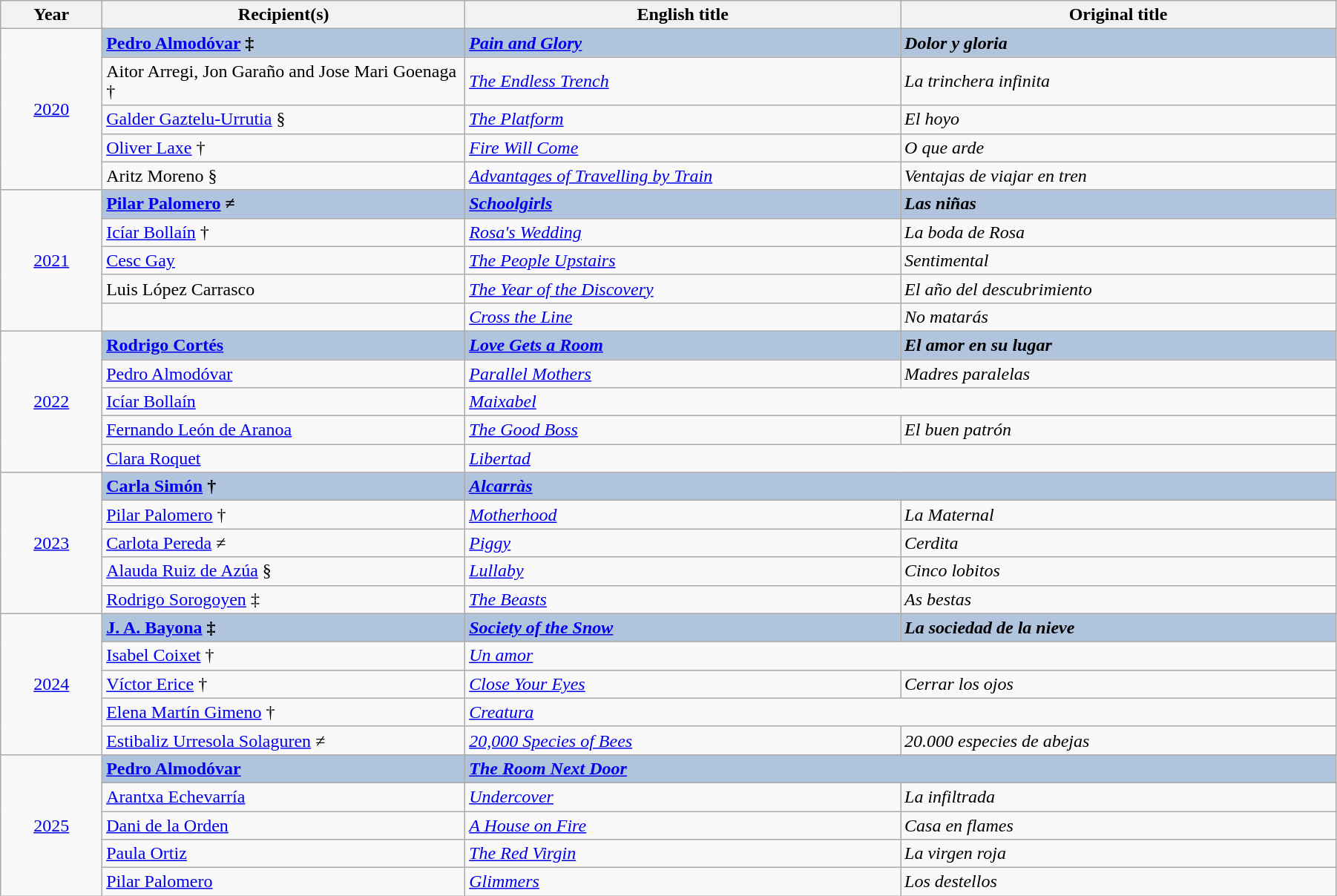<table class="wikitable" width="95%" cellpadding="5">
<tr>
<th width="7%">Year</th>
<th width="25%">Recipient(s)</th>
<th width="30%">English title</th>
<th width="30%">Original title</th>
</tr>
<tr>
<td rowspan=5 style="text-align:center"><a href='#'>2020</a><br></td>
<td style="background:#B0C4DE;"><strong><a href='#'>Pedro Almodóvar</a> ‡</strong></td>
<td style="background:#B0C4DE;"><strong><em><a href='#'>Pain and Glory</a></em></strong></td>
<td style="background:#B0C4DE;"><strong><em>Dolor y gloria</em></strong></td>
</tr>
<tr>
<td>Aitor Arregi, Jon Garaño and Jose Mari Goenaga †</td>
<td><em><a href='#'>The Endless Trench</a></em></td>
<td><em>La trinchera infinita</em></td>
</tr>
<tr>
<td><a href='#'>Galder Gaztelu-Urrutia</a> §</td>
<td><em><a href='#'>The Platform</a></em></td>
<td><em>El hoyo</em></td>
</tr>
<tr>
<td><a href='#'>Oliver Laxe</a> †</td>
<td><em><a href='#'>Fire Will Come</a></em></td>
<td><em>O que arde</em></td>
</tr>
<tr>
<td>Aritz Moreno §</td>
<td><em><a href='#'>Advantages of Travelling by Train</a></em></td>
<td><em>Ventajas de viajar en tren</em></td>
</tr>
<tr>
<td rowspan=5 style="text-align:center"><a href='#'>2021</a><br></td>
<td style="background:#B0C4DE;"><strong><a href='#'>Pilar Palomero</a> ≠</strong></td>
<td style="background:#B0C4DE;"><strong><em><a href='#'>Schoolgirls</a></em></strong></td>
<td style="background:#B0C4DE;"><strong><em>Las niñas</em></strong></td>
</tr>
<tr>
<td><a href='#'>Icíar Bollaín</a> †</td>
<td><em><a href='#'>Rosa's Wedding</a></em></td>
<td><em>La boda de Rosa</em></td>
</tr>
<tr>
<td><a href='#'>Cesc Gay</a></td>
<td><em><a href='#'>The People Upstairs</a></em></td>
<td><em>Sentimental</em></td>
</tr>
<tr>
<td>Luis López Carrasco</td>
<td><em><a href='#'>The Year of the Discovery</a></em></td>
<td><em>El año del descubrimiento</em></td>
</tr>
<tr>
<td></td>
<td><em><a href='#'>Cross the Line</a></em></td>
<td><em>No matarás</em></td>
</tr>
<tr>
<td rowspan=5 style="text-align:center"><a href='#'>2022</a><br></td>
<td style="background:#B0C4DE;"><strong><a href='#'>Rodrigo Cortés</a></strong></td>
<td style="background:#B0C4DE;"><strong><em><a href='#'>Love Gets a Room</a></em></strong></td>
<td style="background:#B0C4DE;"><strong><em>El amor en su lugar</em></strong></td>
</tr>
<tr>
<td><a href='#'>Pedro Almodóvar</a></td>
<td><em><a href='#'>Parallel Mothers</a></em></td>
<td><em>Madres paralelas</em></td>
</tr>
<tr>
<td><a href='#'>Icíar Bollaín</a></td>
<td colspan="2"><em><a href='#'>Maixabel</a></em></td>
</tr>
<tr>
<td><a href='#'>Fernando León de Aranoa</a></td>
<td><em><a href='#'>The Good Boss</a></em></td>
<td><em>El buen patrón</em></td>
</tr>
<tr>
<td><a href='#'>Clara Roquet</a></td>
<td colspan="2"><em><a href='#'>Libertad</a></em></td>
</tr>
<tr>
<td rowspan=5 style="text-align:center"><a href='#'>2023</a><br></td>
<td style="background:#B0C4DE;"><strong><a href='#'>Carla Simón</a> †</strong></td>
<td colspan="2" style="background:#B0C4DE;"><strong><em><a href='#'>Alcarràs</a></em></strong></td>
</tr>
<tr>
<td><a href='#'>Pilar Palomero</a> †</td>
<td><em><a href='#'>Motherhood</a></em></td>
<td><em>La Maternal</em></td>
</tr>
<tr>
<td><a href='#'>Carlota Pereda</a> ≠</td>
<td><em><a href='#'>Piggy</a></em></td>
<td><em>Cerdita</em></td>
</tr>
<tr>
<td><a href='#'>Alauda Ruiz de Azúa</a> §</td>
<td><em><a href='#'>Lullaby</a></em></td>
<td><em>Cinco lobitos</em></td>
</tr>
<tr>
<td><a href='#'>Rodrigo Sorogoyen</a> ‡</td>
<td><em><a href='#'>The Beasts</a></em></td>
<td><em>As bestas</em></td>
</tr>
<tr>
<td rowspan=5 style="text-align:center"><a href='#'>2024</a><br></td>
<td style="background:#B0C4DE;"><strong><a href='#'>J. A. Bayona</a> ‡</strong></td>
<td style="background:#B0C4DE;"><strong><em><a href='#'>Society of the Snow</a></em></strong></td>
<td style="background:#B0C4DE;"><strong><em>La sociedad de la nieve</em></strong></td>
</tr>
<tr>
<td><a href='#'>Isabel Coixet</a> †</td>
<td colspan="2"><em><a href='#'>Un amor</a></em></td>
</tr>
<tr>
<td><a href='#'>Víctor Erice</a> †</td>
<td><em><a href='#'>Close Your Eyes</a></em></td>
<td><em>Cerrar los ojos</em></td>
</tr>
<tr>
<td><a href='#'>Elena Martín Gimeno</a> †</td>
<td colspan="2"><em><a href='#'>Creatura</a></em></td>
</tr>
<tr>
<td><a href='#'>Estibaliz Urresola Solaguren</a> ≠</td>
<td><em><a href='#'>20,000 Species of Bees</a></em></td>
<td><em>20.000 especies de abejas</em></td>
</tr>
<tr>
<td rowspan=5 style="text-align:center"><a href='#'>2025</a><br></td>
<td style="background:#B0C4DE;"><strong><a href='#'>Pedro Almodóvar</a></strong></td>
<td colspan="2" style="background:#B0C4DE;"><strong><em><a href='#'>The Room Next Door</a></em></strong></td>
</tr>
<tr>
<td><a href='#'>Arantxa Echevarría</a></td>
<td><em><a href='#'>Undercover</a></em></td>
<td><em>La infiltrada</em></td>
</tr>
<tr>
<td><a href='#'>Dani de la Orden</a></td>
<td><em><a href='#'>A House on Fire</a></em></td>
<td><em>Casa en flames</em></td>
</tr>
<tr>
<td><a href='#'>Paula Ortiz</a></td>
<td><em><a href='#'>The Red Virgin</a></em></td>
<td><em>La virgen roja</em></td>
</tr>
<tr>
<td><a href='#'>Pilar Palomero</a></td>
<td><em><a href='#'>Glimmers</a></em></td>
<td><em>Los destellos</em></td>
</tr>
</table>
